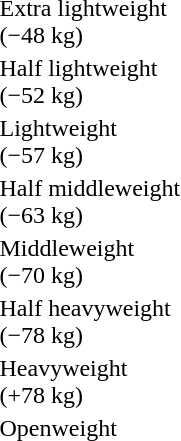<table>
<tr>
<td rowspan=2>Extra lightweight<br>(−48 kg) </td>
<td rowspan=2></td>
<td rowspan=2></td>
<td></td>
</tr>
<tr>
<td></td>
</tr>
<tr>
<td rowspan=2>Half lightweight<br>(−52 kg) </td>
<td rowspan=2></td>
<td rowspan=2></td>
<td></td>
</tr>
<tr>
<td></td>
</tr>
<tr>
<td rowspan=2>Lightweight<br>(−57 kg) </td>
<td rowspan=2></td>
<td rowspan=2></td>
<td></td>
</tr>
<tr>
<td></td>
</tr>
<tr>
<td rowspan=2>Half middleweight<br>(−63 kg) </td>
<td rowspan=2></td>
<td rowspan=2></td>
<td></td>
</tr>
<tr>
<td></td>
</tr>
<tr>
<td rowspan=2>Middleweight<br>(−70 kg) </td>
<td rowspan=2></td>
<td rowspan=2></td>
<td></td>
</tr>
<tr>
<td></td>
</tr>
<tr>
<td rowspan=2>Half heavyweight<br>(−78 kg) </td>
<td rowspan=2></td>
<td rowspan=2></td>
<td></td>
</tr>
<tr>
<td></td>
</tr>
<tr>
<td rowspan=2>Heavyweight<br>(+78 kg) </td>
<td rowspan=2></td>
<td rowspan=2></td>
<td></td>
</tr>
<tr>
<td></td>
</tr>
<tr>
<td rowspan=2>Openweight<br></td>
<td rowspan=2></td>
<td rowspan=2></td>
<td></td>
</tr>
<tr>
<td></td>
</tr>
</table>
